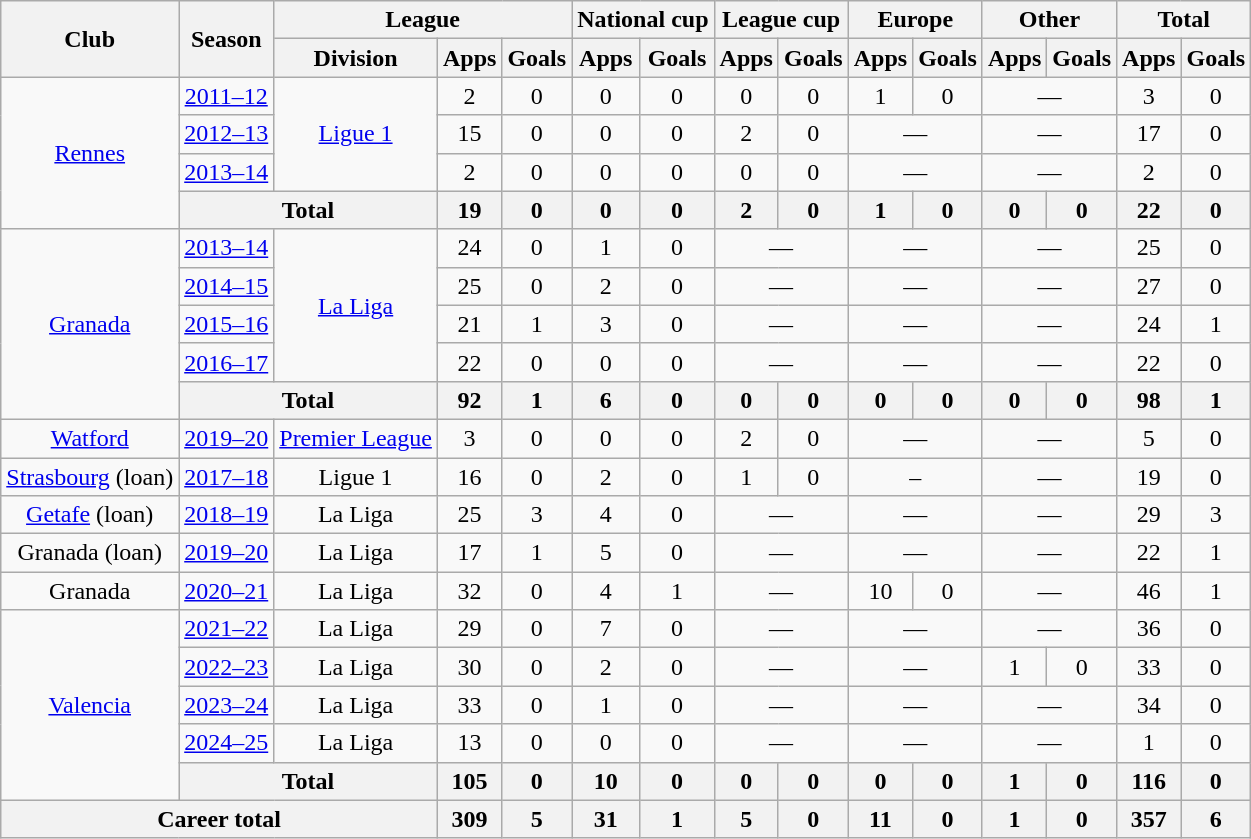<table class="wikitable" style="text-align:center">
<tr>
<th rowspan="2">Club</th>
<th rowspan="2">Season</th>
<th colspan="3">League</th>
<th colspan="2">National cup</th>
<th colspan="2">League cup</th>
<th colspan="2">Europe</th>
<th colspan="2">Other</th>
<th colspan="2">Total</th>
</tr>
<tr>
<th>Division</th>
<th>Apps</th>
<th>Goals</th>
<th>Apps</th>
<th>Goals</th>
<th>Apps</th>
<th>Goals</th>
<th>Apps</th>
<th>Goals</th>
<th>Apps</th>
<th>Goals</th>
<th>Apps</th>
<th>Goals</th>
</tr>
<tr>
<td rowspan="4"><a href='#'>Rennes</a></td>
<td><a href='#'>2011–12</a></td>
<td rowspan="3"><a href='#'>Ligue 1</a></td>
<td>2</td>
<td>0</td>
<td>0</td>
<td>0</td>
<td>0</td>
<td>0</td>
<td>1</td>
<td>0</td>
<td colspan="2">—</td>
<td>3</td>
<td>0</td>
</tr>
<tr>
<td><a href='#'>2012–13</a></td>
<td>15</td>
<td>0</td>
<td>0</td>
<td>0</td>
<td>2</td>
<td>0</td>
<td colspan="2">—</td>
<td colspan="2">—</td>
<td>17</td>
<td>0</td>
</tr>
<tr>
<td><a href='#'>2013–14</a></td>
<td>2</td>
<td>0</td>
<td>0</td>
<td>0</td>
<td>0</td>
<td>0</td>
<td colspan="2">—</td>
<td colspan="2">—</td>
<td>2</td>
<td>0</td>
</tr>
<tr>
<th colspan="2">Total</th>
<th>19</th>
<th>0</th>
<th>0</th>
<th>0</th>
<th>2</th>
<th>0</th>
<th>1</th>
<th>0</th>
<th>0</th>
<th>0</th>
<th>22</th>
<th>0</th>
</tr>
<tr>
<td rowspan="5"><a href='#'>Granada</a></td>
<td><a href='#'>2013–14</a></td>
<td rowspan="4"><a href='#'>La Liga</a></td>
<td>24</td>
<td>0</td>
<td>1</td>
<td>0</td>
<td colspan="2">—</td>
<td colspan="2">—</td>
<td colspan="2">—</td>
<td>25</td>
<td>0</td>
</tr>
<tr>
<td><a href='#'>2014–15</a></td>
<td>25</td>
<td>0</td>
<td>2</td>
<td>0</td>
<td colspan="2">—</td>
<td colspan="2">—</td>
<td colspan="2">—</td>
<td>27</td>
<td>0</td>
</tr>
<tr>
<td><a href='#'>2015–16</a></td>
<td>21</td>
<td>1</td>
<td>3</td>
<td>0</td>
<td colspan="2">—</td>
<td colspan="2">—</td>
<td colspan="2">—</td>
<td>24</td>
<td>1</td>
</tr>
<tr>
<td><a href='#'>2016–17</a></td>
<td>22</td>
<td>0</td>
<td>0</td>
<td>0</td>
<td colspan="2">—</td>
<td colspan="2">—</td>
<td colspan="2">—</td>
<td>22</td>
<td>0</td>
</tr>
<tr>
<th colspan="2">Total</th>
<th>92</th>
<th>1</th>
<th>6</th>
<th>0</th>
<th>0</th>
<th>0</th>
<th>0</th>
<th>0</th>
<th>0</th>
<th>0</th>
<th>98</th>
<th>1</th>
</tr>
<tr>
<td><a href='#'>Watford</a></td>
<td><a href='#'>2019–20</a></td>
<td><a href='#'>Premier League</a></td>
<td>3</td>
<td>0</td>
<td>0</td>
<td>0</td>
<td>2</td>
<td>0</td>
<td colspan="2">—</td>
<td colspan="2">—</td>
<td>5</td>
<td>0</td>
</tr>
<tr>
<td><a href='#'>Strasbourg</a>  (loan)</td>
<td><a href='#'>2017–18</a></td>
<td>Ligue 1</td>
<td>16</td>
<td>0</td>
<td>2</td>
<td>0</td>
<td>1</td>
<td>0</td>
<td colspan="2">–</td>
<td colspan="2">—</td>
<td>19</td>
<td>0</td>
</tr>
<tr>
<td><a href='#'>Getafe</a>  (loan)</td>
<td><a href='#'>2018–19</a></td>
<td>La Liga</td>
<td>25</td>
<td>3</td>
<td>4</td>
<td>0</td>
<td colspan="2">—</td>
<td colspan="2">—</td>
<td colspan="2">—</td>
<td>29</td>
<td>3</td>
</tr>
<tr>
<td>Granada (loan)</td>
<td><a href='#'>2019–20</a></td>
<td>La Liga</td>
<td>17</td>
<td>1</td>
<td>5</td>
<td>0</td>
<td colspan="2">—</td>
<td colspan="2">—</td>
<td colspan="2">—</td>
<td>22</td>
<td>1</td>
</tr>
<tr>
<td>Granada</td>
<td><a href='#'>2020–21</a></td>
<td>La Liga</td>
<td>32</td>
<td>0</td>
<td>4</td>
<td>1</td>
<td colspan="2">—</td>
<td>10</td>
<td>0</td>
<td colspan="2">—</td>
<td>46</td>
<td>1</td>
</tr>
<tr>
<td rowspan="5"><a href='#'>Valencia</a></td>
<td><a href='#'>2021–22</a></td>
<td>La Liga</td>
<td>29</td>
<td>0</td>
<td>7</td>
<td>0</td>
<td colspan="2">—</td>
<td colspan="2">—</td>
<td colspan="2">—</td>
<td>36</td>
<td>0</td>
</tr>
<tr>
<td><a href='#'>2022–23</a></td>
<td>La Liga</td>
<td>30</td>
<td>0</td>
<td>2</td>
<td>0</td>
<td colspan="2">—</td>
<td colspan="2">—</td>
<td>1</td>
<td>0</td>
<td>33</td>
<td>0</td>
</tr>
<tr>
<td><a href='#'>2023–24</a></td>
<td>La Liga</td>
<td>33</td>
<td>0</td>
<td>1</td>
<td>0</td>
<td colspan="2">—</td>
<td colspan="2">—</td>
<td colspan="2">—</td>
<td>34</td>
<td>0</td>
</tr>
<tr>
<td><a href='#'>2024–25</a></td>
<td>La Liga</td>
<td>13</td>
<td>0</td>
<td>0</td>
<td>0</td>
<td colspan="2">—</td>
<td colspan="2">—</td>
<td colspan="2">—</td>
<td>1</td>
<td>0</td>
</tr>
<tr>
<th colspan="2">Total</th>
<th>105</th>
<th>0</th>
<th>10</th>
<th>0</th>
<th>0</th>
<th>0</th>
<th>0</th>
<th>0</th>
<th>1</th>
<th>0</th>
<th>116</th>
<th>0</th>
</tr>
<tr>
<th colspan="3">Career total</th>
<th>309</th>
<th>5</th>
<th>31</th>
<th>1</th>
<th>5</th>
<th>0</th>
<th>11</th>
<th>0</th>
<th>1</th>
<th>0</th>
<th>357</th>
<th>6</th>
</tr>
</table>
